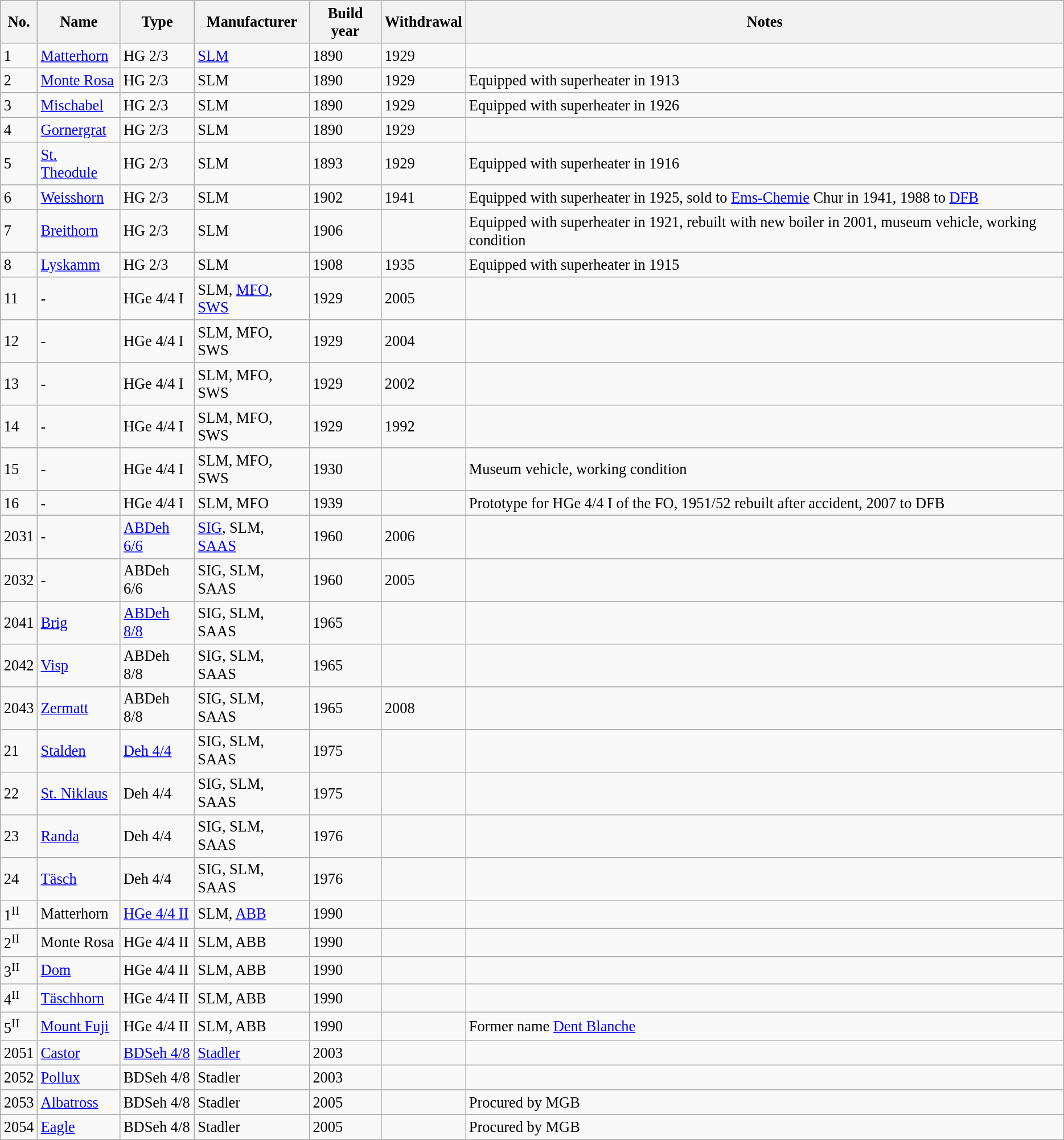<table class="wikitable sortable"     style="font-size: 110%;">
<tr>
<th>No.</th>
<th>Name</th>
<th>Type</th>
<th>Manufacturer</th>
<th>Build year</th>
<th>Withdrawal</th>
<th>Notes</th>
</tr>
<tr>
<td>1</td>
<td><a href='#'>Matterhorn</a></td>
<td>HG 2/3</td>
<td><a href='#'>SLM</a></td>
<td>1890</td>
<td>1929</td>
<td></td>
</tr>
<tr>
<td>2</td>
<td><a href='#'>Monte Rosa</a></td>
<td>HG 2/3</td>
<td>SLM</td>
<td>1890</td>
<td>1929</td>
<td>Equipped with superheater in 1913</td>
</tr>
<tr>
<td>3</td>
<td><a href='#'>Mischabel</a></td>
<td>HG 2/3</td>
<td>SLM</td>
<td>1890</td>
<td>1929</td>
<td>Equipped with superheater in 1926</td>
</tr>
<tr>
<td>4</td>
<td><a href='#'>Gornergrat</a></td>
<td>HG 2/3</td>
<td>SLM</td>
<td>1890</td>
<td>1929</td>
<td></td>
</tr>
<tr>
<td>5</td>
<td><a href='#'>St. Theodule</a></td>
<td>HG 2/3</td>
<td>SLM</td>
<td>1893</td>
<td>1929</td>
<td>Equipped with superheater in 1916</td>
</tr>
<tr>
<td>6</td>
<td><a href='#'>Weisshorn</a></td>
<td>HG 2/3</td>
<td>SLM</td>
<td>1902</td>
<td>1941</td>
<td>Equipped with superheater in 1925, sold to <a href='#'>Ems-Chemie</a> Chur in 1941, 1988 to <a href='#'>DFB</a></td>
</tr>
<tr>
<td>7</td>
<td><a href='#'>Breithorn</a></td>
<td>HG 2/3</td>
<td>SLM</td>
<td>1906</td>
<td></td>
<td>Equipped with superheater in 1921, rebuilt with new boiler in 2001, museum vehicle, working condition</td>
</tr>
<tr>
<td>8</td>
<td><a href='#'>Lyskamm</a></td>
<td>HG 2/3</td>
<td>SLM</td>
<td>1908</td>
<td>1935</td>
<td>Equipped with superheater in 1915</td>
</tr>
<tr>
<td>11</td>
<td>-</td>
<td>HGe 4/4 I</td>
<td>SLM, <a href='#'>MFO</a>, <a href='#'>SWS</a></td>
<td>1929</td>
<td>2005</td>
<td></td>
</tr>
<tr>
<td>12</td>
<td>-</td>
<td>HGe 4/4 I</td>
<td>SLM, MFO, SWS</td>
<td>1929</td>
<td>2004</td>
<td></td>
</tr>
<tr>
<td>13</td>
<td>-</td>
<td>HGe 4/4 I</td>
<td>SLM, MFO, SWS</td>
<td>1929</td>
<td>2002</td>
<td></td>
</tr>
<tr>
<td>14</td>
<td>-</td>
<td>HGe 4/4 I</td>
<td>SLM, MFO, SWS</td>
<td>1929</td>
<td>1992</td>
<td></td>
</tr>
<tr>
<td>15</td>
<td>-</td>
<td>HGe 4/4 I</td>
<td>SLM, MFO, SWS</td>
<td>1930</td>
<td></td>
<td>Museum vehicle, working condition</td>
</tr>
<tr>
<td>16</td>
<td>-</td>
<td>HGe 4/4 I</td>
<td>SLM, MFO</td>
<td>1939</td>
<td></td>
<td>Prototype for HGe 4/4 I of the FO, 1951/52 rebuilt after accident, 2007 to DFB</td>
</tr>
<tr>
<td>2031</td>
<td>-</td>
<td><a href='#'>ABDeh 6/6</a></td>
<td><a href='#'>SIG</a>, SLM, <a href='#'>SAAS</a></td>
<td>1960</td>
<td>2006</td>
<td></td>
</tr>
<tr>
<td>2032</td>
<td>-</td>
<td>ABDeh 6/6</td>
<td>SIG, SLM, SAAS</td>
<td>1960</td>
<td>2005</td>
<td></td>
</tr>
<tr>
<td>2041</td>
<td><a href='#'>Brig</a></td>
<td><a href='#'>ABDeh 8/8</a></td>
<td>SIG, SLM, SAAS</td>
<td>1965</td>
<td></td>
<td></td>
</tr>
<tr>
<td>2042</td>
<td><a href='#'>Visp</a></td>
<td>ABDeh 8/8</td>
<td>SIG, SLM, SAAS</td>
<td>1965</td>
<td></td>
<td></td>
</tr>
<tr>
<td>2043</td>
<td><a href='#'>Zermatt</a></td>
<td>ABDeh 8/8</td>
<td>SIG, SLM, SAAS</td>
<td>1965</td>
<td>2008</td>
<td></td>
</tr>
<tr>
<td>21</td>
<td><a href='#'>Stalden</a></td>
<td><a href='#'>Deh 4/4</a></td>
<td>SIG, SLM, SAAS</td>
<td>1975</td>
<td></td>
<td></td>
</tr>
<tr>
<td>22</td>
<td><a href='#'>St. Niklaus</a></td>
<td>Deh 4/4</td>
<td>SIG, SLM, SAAS</td>
<td>1975</td>
<td></td>
<td></td>
</tr>
<tr>
<td>23</td>
<td><a href='#'>Randa</a></td>
<td>Deh 4/4</td>
<td>SIG, SLM, SAAS</td>
<td>1976</td>
<td></td>
<td></td>
</tr>
<tr>
<td>24</td>
<td><a href='#'>Täsch</a></td>
<td>Deh 4/4</td>
<td>SIG, SLM, SAAS</td>
<td>1976</td>
<td></td>
<td></td>
</tr>
<tr>
<td>1<sup>II</sup></td>
<td>Matterhorn</td>
<td><a href='#'>HGe 4/4 II</a></td>
<td>SLM, <a href='#'>ABB</a></td>
<td>1990</td>
<td></td>
<td></td>
</tr>
<tr>
<td>2<sup>II</sup></td>
<td>Monte Rosa</td>
<td>HGe 4/4 II</td>
<td>SLM, ABB</td>
<td>1990</td>
<td></td>
<td></td>
</tr>
<tr>
<td>3<sup>II</sup></td>
<td><a href='#'>Dom</a></td>
<td>HGe 4/4 II</td>
<td>SLM, ABB</td>
<td>1990</td>
<td></td>
<td></td>
</tr>
<tr>
<td>4<sup>II</sup></td>
<td><a href='#'>Täschhorn</a></td>
<td>HGe 4/4 II</td>
<td>SLM, ABB</td>
<td>1990</td>
<td></td>
<td></td>
</tr>
<tr>
<td>5<sup>II</sup></td>
<td><a href='#'>Mount Fuji</a></td>
<td>HGe 4/4 II</td>
<td>SLM, ABB</td>
<td>1990</td>
<td></td>
<td>Former name <a href='#'>Dent Blanche</a></td>
</tr>
<tr>
<td>2051</td>
<td><a href='#'>Castor</a></td>
<td><a href='#'>BDSeh 4/8</a></td>
<td><a href='#'>Stadler</a></td>
<td>2003</td>
<td></td>
<td></td>
</tr>
<tr>
<td>2052</td>
<td><a href='#'>Pollux</a></td>
<td>BDSeh 4/8</td>
<td>Stadler</td>
<td>2003</td>
<td></td>
<td></td>
</tr>
<tr>
<td>2053</td>
<td><a href='#'>Albatross</a></td>
<td>BDSeh 4/8</td>
<td>Stadler</td>
<td>2005</td>
<td></td>
<td>Procured by MGB</td>
</tr>
<tr>
<td>2054</td>
<td><a href='#'>Eagle</a></td>
<td>BDSeh 4/8</td>
<td>Stadler</td>
<td>2005</td>
<td></td>
<td>Procured by MGB</td>
</tr>
<tr>
</tr>
</table>
